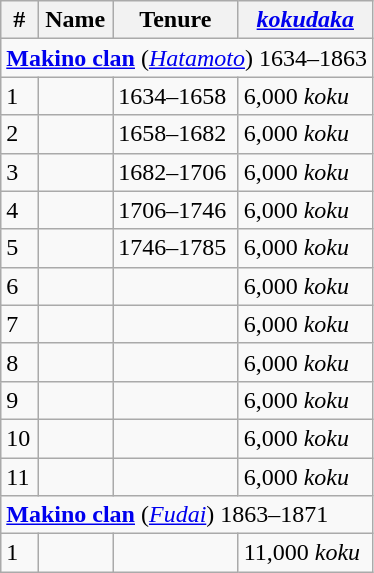<table class="wikitable">
<tr>
<th>#</th>
<th>Name</th>
<th>Tenure</th>
<th><em><a href='#'>kokudaka</a></em></th>
</tr>
<tr>
<td colspan="4"> <strong><a href='#'>Makino clan</a></strong> (<em><a href='#'>Hatamoto</a></em>) 1634–1863</td>
</tr>
<tr>
<td>1</td>
<td></td>
<td>1634–1658</td>
<td>6,000 <em>koku</em></td>
</tr>
<tr>
<td>2</td>
<td></td>
<td>1658–1682</td>
<td>6,000 <em>koku</em></td>
</tr>
<tr>
<td>3</td>
<td></td>
<td>1682–1706</td>
<td>6,000 <em>koku</em></td>
</tr>
<tr>
<td>4</td>
<td></td>
<td>1706–1746</td>
<td>6,000 <em>koku</em></td>
</tr>
<tr>
<td>5</td>
<td></td>
<td>1746–1785</td>
<td>6,000 <em>koku</em></td>
</tr>
<tr>
<td>6</td>
<td></td>
<td></td>
<td>6,000 <em>koku</em></td>
</tr>
<tr>
<td>7</td>
<td></td>
<td></td>
<td>6,000 <em>koku</em></td>
</tr>
<tr>
<td>8</td>
<td></td>
<td></td>
<td>6,000 <em>koku</em></td>
</tr>
<tr>
<td>9</td>
<td></td>
<td></td>
<td>6,000 <em>koku</em></td>
</tr>
<tr>
<td>10</td>
<td></td>
<td></td>
<td>6,000 <em>koku</em></td>
</tr>
<tr>
<td>11</td>
<td></td>
<td></td>
<td>6,000 <em>koku</em></td>
</tr>
<tr>
<td colspan="4"> <strong><a href='#'>Makino clan</a></strong> (<em><a href='#'>Fudai</a></em>) 1863–1871</td>
</tr>
<tr>
<td>1</td>
<td></td>
<td></td>
<td>11,000 <em>koku</em></td>
</tr>
</table>
